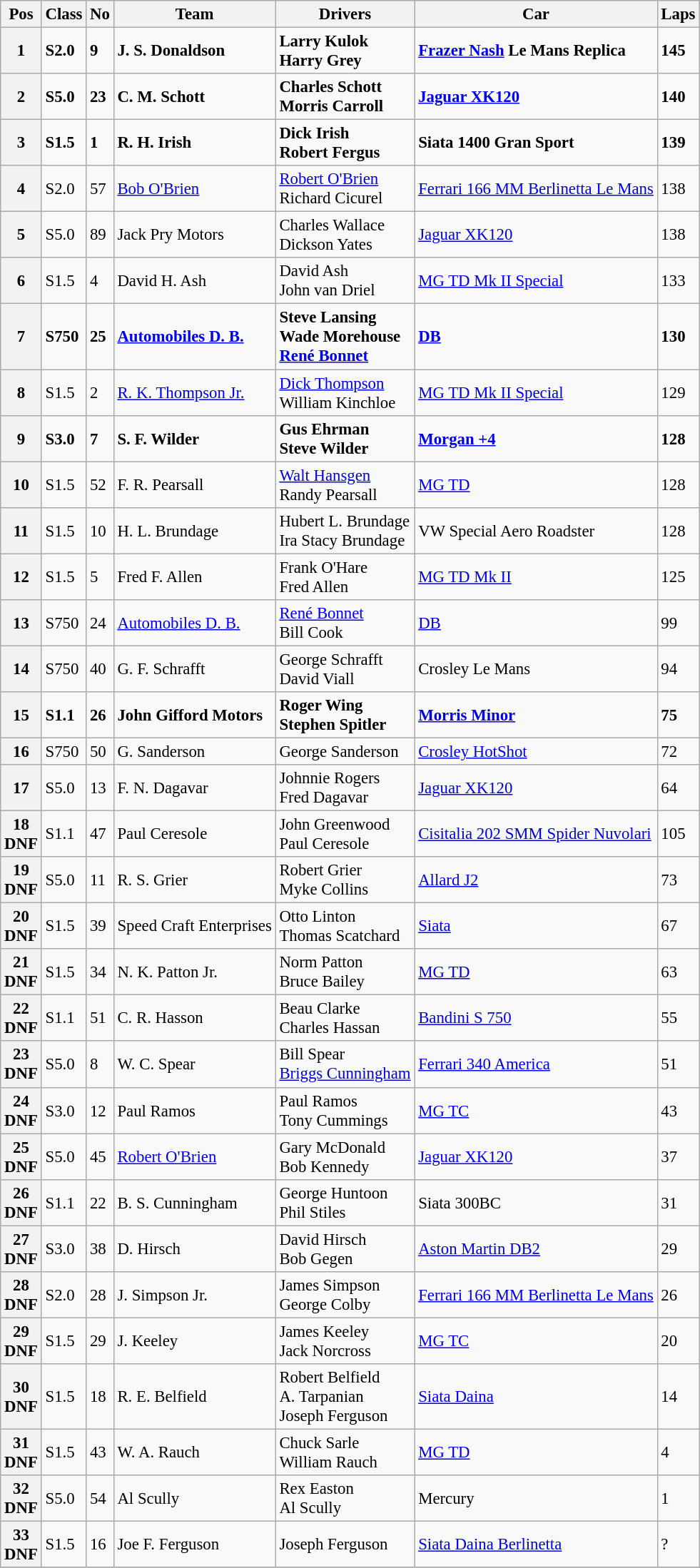<table class="wikitable" style="font-size: 95%;">
<tr>
<th>Pos</th>
<th>Class</th>
<th>No</th>
<th>Team</th>
<th>Drivers</th>
<th>Car</th>
<th>Laps</th>
</tr>
<tr style="font-weight:bold">
<th>1</th>
<td>S2.0</td>
<td>9</td>
<td> J. S. Donaldson</td>
<td> Larry Kulok<br> Harry Grey</td>
<td><a href='#'>Frazer Nash</a> Le Mans Replica</td>
<td>145</td>
</tr>
<tr style="font-weight:bold">
<th>2</th>
<td>S5.0</td>
<td>23</td>
<td> C. M. Schott</td>
<td> Charles Schott<br> Morris Carroll</td>
<td><a href='#'>Jaguar XK120</a></td>
<td>140</td>
</tr>
<tr style="font-weight:bold">
<th>3</th>
<td>S1.5</td>
<td>1</td>
<td> R. H. Irish</td>
<td> Dick Irish<br> Robert Fergus</td>
<td>Siata 1400 Gran Sport</td>
<td>139</td>
</tr>
<tr>
<th>4</th>
<td>S2.0</td>
<td>57</td>
<td> <a href='#'>Bob O'Brien</a></td>
<td> <a href='#'>Robert O'Brien</a><br> Richard Cicurel</td>
<td><a href='#'>Ferrari 166 MM Berlinetta Le Mans</a></td>
<td>138</td>
</tr>
<tr>
<th>5</th>
<td>S5.0</td>
<td>89</td>
<td> Jack Pry Motors</td>
<td> Charles Wallace<br> Dickson Yates</td>
<td><a href='#'>Jaguar XK120</a></td>
<td>138</td>
</tr>
<tr>
<th>6</th>
<td>S1.5</td>
<td>4</td>
<td> David H. Ash</td>
<td> David Ash<br> John van Driel</td>
<td><a href='#'>MG TD Mk II Special</a></td>
<td>133</td>
</tr>
<tr style="font-weight:bold">
<th>7</th>
<td>S750</td>
<td>25</td>
<td> <a href='#'>Automobiles D. B.</a></td>
<td> Steve Lansing<br> Wade Morehouse<br> <a href='#'>René Bonnet</a></td>
<td><a href='#'>DB</a></td>
<td>130</td>
</tr>
<tr>
<th>8</th>
<td>S1.5</td>
<td>2</td>
<td> <a href='#'>R. K. Thompson Jr.</a></td>
<td> <a href='#'>Dick Thompson</a><br> William Kinchloe</td>
<td><a href='#'>MG TD Mk II Special</a></td>
<td>129</td>
</tr>
<tr style="font-weight:bold">
<th>9</th>
<td>S3.0</td>
<td>7</td>
<td> S. F. Wilder</td>
<td> Gus Ehrman<br> Steve Wilder</td>
<td><a href='#'>Morgan +4</a></td>
<td>128</td>
</tr>
<tr>
<th>10</th>
<td>S1.5</td>
<td>52</td>
<td> F. R. Pearsall</td>
<td> <a href='#'>Walt Hansgen</a><br> Randy Pearsall</td>
<td><a href='#'>MG TD</a></td>
<td>128</td>
</tr>
<tr>
<th>11</th>
<td>S1.5</td>
<td>10</td>
<td> H. L. Brundage</td>
<td> Hubert L. Brundage<br> Ira Stacy Brundage</td>
<td>VW Special Aero Roadster</td>
<td>128</td>
</tr>
<tr>
<th>12</th>
<td>S1.5</td>
<td>5</td>
<td> Fred F. Allen</td>
<td> Frank O'Hare<br> Fred Allen</td>
<td><a href='#'>MG TD Mk II</a></td>
<td>125</td>
</tr>
<tr>
<th>13</th>
<td>S750</td>
<td>24</td>
<td> <a href='#'>Automobiles D. B.</a></td>
<td> <a href='#'>René Bonnet</a><br> Bill Cook</td>
<td><a href='#'>DB</a></td>
<td>99</td>
</tr>
<tr>
<th>14</th>
<td>S750</td>
<td>40</td>
<td> G. F. Schrafft</td>
<td> George Schrafft<br> David Viall</td>
<td>Crosley Le Mans</td>
<td>94</td>
</tr>
<tr style="font-weight:bold">
<th>15</th>
<td>S1.1</td>
<td>26</td>
<td> John Gifford Motors</td>
<td> Roger Wing<br> Stephen Spitler</td>
<td><a href='#'>Morris Minor</a></td>
<td>75</td>
</tr>
<tr>
<th>16</th>
<td>S750</td>
<td>50</td>
<td> G. Sanderson</td>
<td> George Sanderson</td>
<td><a href='#'>Crosley HotShot</a></td>
<td>72</td>
</tr>
<tr>
<th>17</th>
<td>S5.0</td>
<td>13</td>
<td> F. N. Dagavar</td>
<td> Johnnie Rogers<br> Fred Dagavar</td>
<td><a href='#'>Jaguar XK120</a></td>
<td>64</td>
</tr>
<tr>
<th>18<br>DNF</th>
<td>S1.1</td>
<td>47</td>
<td> Paul Ceresole</td>
<td> John Greenwood<br> Paul Ceresole</td>
<td><a href='#'>Cisitalia 202 SMM Spider Nuvolari</a></td>
<td>105</td>
</tr>
<tr>
<th>19<br>DNF</th>
<td>S5.0</td>
<td>11</td>
<td> R. S. Grier</td>
<td> Robert Grier<br> Myke Collins</td>
<td><a href='#'>Allard J2</a></td>
<td>73</td>
</tr>
<tr>
<th>20<br>DNF</th>
<td>S1.5</td>
<td>39</td>
<td> Speed Craft Enterprises</td>
<td> Otto Linton<br> Thomas Scatchard</td>
<td><a href='#'>Siata</a></td>
<td>67</td>
</tr>
<tr>
<th>21<br>DNF</th>
<td>S1.5</td>
<td>34</td>
<td> N. K. Patton Jr.</td>
<td> Norm Patton<br> Bruce Bailey</td>
<td><a href='#'>MG TD</a></td>
<td>63</td>
</tr>
<tr>
<th>22<br>DNF</th>
<td>S1.1</td>
<td>51</td>
<td> C. R. Hasson</td>
<td> Beau Clarke<br> Charles Hassan</td>
<td><a href='#'>Bandini S 750</a></td>
<td>55</td>
</tr>
<tr>
<th>23<br>DNF</th>
<td>S5.0</td>
<td>8</td>
<td> W. C. Spear</td>
<td> Bill Spear<br> <a href='#'>Briggs Cunningham</a></td>
<td><a href='#'>Ferrari 340 America</a></td>
<td>51</td>
</tr>
<tr>
<th>24<br>DNF</th>
<td>S3.0</td>
<td>12</td>
<td> Paul Ramos</td>
<td> Paul Ramos<br> Tony Cummings</td>
<td><a href='#'>MG TC</a></td>
<td>43</td>
</tr>
<tr>
<th>25<br>DNF</th>
<td>S5.0</td>
<td>45</td>
<td> <a href='#'>Robert O'Brien</a></td>
<td> Gary McDonald<br> Bob Kennedy</td>
<td><a href='#'>Jaguar XK120</a></td>
<td>37</td>
</tr>
<tr>
<th>26<br>DNF</th>
<td>S1.1</td>
<td>22</td>
<td> B. S. Cunningham</td>
<td> George Huntoon<br> Phil Stiles</td>
<td>Siata 300BC</td>
<td>31</td>
</tr>
<tr>
<th>27<br>DNF</th>
<td>S3.0</td>
<td>38</td>
<td> D. Hirsch</td>
<td> David Hirsch<br> Bob Gegen</td>
<td><a href='#'>Aston Martin DB2</a></td>
<td>29</td>
</tr>
<tr>
<th>28<br>DNF</th>
<td>S2.0</td>
<td>28</td>
<td> J. Simpson Jr.</td>
<td> James Simpson<br> George Colby</td>
<td><a href='#'>Ferrari 166 MM Berlinetta Le Mans</a></td>
<td>26</td>
</tr>
<tr>
<th>29<br>DNF</th>
<td>S1.5</td>
<td>29</td>
<td> J. Keeley</td>
<td> James Keeley<br> Jack Norcross</td>
<td><a href='#'>MG TC</a></td>
<td>20</td>
</tr>
<tr>
<th>30<br>DNF</th>
<td>S1.5</td>
<td>18</td>
<td> R. E. Belfield</td>
<td> Robert Belfield<br> A. Tarpanian<br> Joseph Ferguson</td>
<td><a href='#'>Siata Daina</a></td>
<td>14</td>
</tr>
<tr>
<th>31<br>DNF</th>
<td>S1.5</td>
<td>43</td>
<td> W. A. Rauch</td>
<td> Chuck Sarle<br> William Rauch</td>
<td><a href='#'>MG TD</a></td>
<td>4</td>
</tr>
<tr>
<th>32<br>DNF</th>
<td>S5.0</td>
<td>54</td>
<td> Al Scully</td>
<td> Rex Easton<br> Al Scully</td>
<td>Mercury</td>
<td>1</td>
</tr>
<tr>
<th>33<br>DNF</th>
<td>S1.5</td>
<td>16</td>
<td> Joe F. Ferguson</td>
<td> Joseph Ferguson</td>
<td><a href='#'>Siata Daina Berlinetta</a></td>
<td>?</td>
</tr>
<tr>
</tr>
</table>
